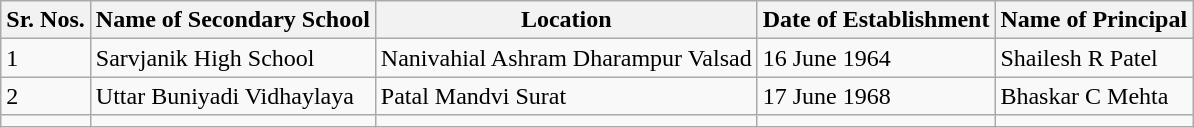<table class="wikitable">
<tr>
<th>Sr. Nos.</th>
<th>Name of Secondary School</th>
<th>Location</th>
<th>Date of Establishment</th>
<th>Name of Principal</th>
</tr>
<tr>
<td>1</td>
<td>Sarvjanik High School</td>
<td>Nanivahial Ashram Dharampur Valsad</td>
<td>16 June 1964</td>
<td>Shailesh R Patel</td>
</tr>
<tr>
<td>2</td>
<td>Uttar Buniyadi Vidhaylaya</td>
<td>Patal Mandvi Surat</td>
<td>17 June 1968</td>
<td>Bhaskar C Mehta</td>
</tr>
<tr>
<td></td>
<td></td>
<td></td>
<td></td>
<td></td>
</tr>
</table>
